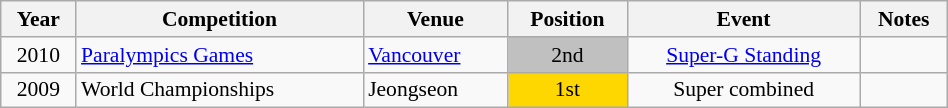<table class="wikitable" width=50% style="font-size:90%; text-align:center;">
<tr>
<th>Year</th>
<th>Competition</th>
<th>Venue</th>
<th>Position</th>
<th>Event</th>
<th>Notes</th>
</tr>
<tr>
<td rowspan=1>2010</td>
<td rowspan=1 align=left><a href='#'>Paralympics Games</a></td>
<td rowspan=1 align=left> <a href='#'>Vancouver</a></td>
<td bgcolor=silver>2nd</td>
<td><a href='#'>Super-G Standing</a></td>
<td></td>
</tr>
<tr>
<td rowspan=1>2009</td>
<td rowspan=1 align=left>World Championships</td>
<td rowspan=1 align=left>Jeongseon</td>
<td bgcolor=gold>1st</td>
<td>Super combined</td>
<td></td>
</tr>
</table>
